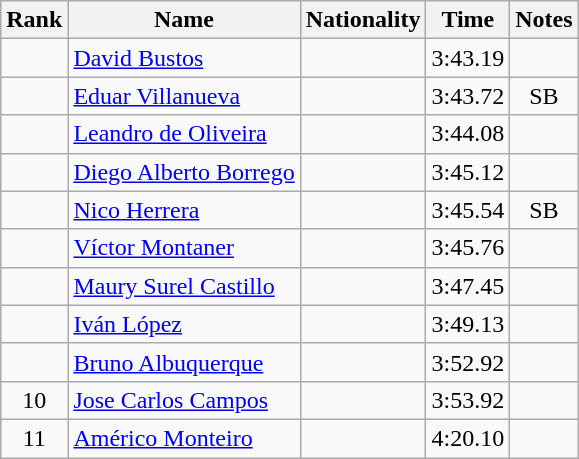<table class="wikitable sortable" style="text-align:center">
<tr>
<th>Rank</th>
<th>Name</th>
<th>Nationality</th>
<th>Time</th>
<th>Notes</th>
</tr>
<tr>
<td></td>
<td align=left><a href='#'>David Bustos</a></td>
<td align=left></td>
<td>3:43.19</td>
<td></td>
</tr>
<tr>
<td></td>
<td align=left><a href='#'>Eduar Villanueva</a></td>
<td align=left></td>
<td>3:43.72</td>
<td>SB</td>
</tr>
<tr>
<td></td>
<td align=left><a href='#'>Leandro de Oliveira</a></td>
<td align=left></td>
<td>3:44.08</td>
<td></td>
</tr>
<tr>
<td></td>
<td align=left><a href='#'>Diego Alberto Borrego</a></td>
<td align=left></td>
<td>3:45.12</td>
<td></td>
</tr>
<tr>
<td></td>
<td align=left><a href='#'>Nico Herrera</a></td>
<td align=left></td>
<td>3:45.54</td>
<td>SB</td>
</tr>
<tr>
<td></td>
<td align=left><a href='#'>Víctor Montaner</a></td>
<td align=left></td>
<td>3:45.76</td>
<td></td>
</tr>
<tr>
<td></td>
<td align=left><a href='#'>Maury Surel Castillo</a></td>
<td align=left></td>
<td>3:47.45</td>
<td></td>
</tr>
<tr>
<td></td>
<td align=left><a href='#'>Iván López</a></td>
<td align=left></td>
<td>3:49.13</td>
<td></td>
</tr>
<tr>
<td></td>
<td align=left><a href='#'>Bruno Albuquerque</a></td>
<td align=left></td>
<td>3:52.92</td>
<td></td>
</tr>
<tr>
<td>10</td>
<td align=left><a href='#'>Jose Carlos Campos</a></td>
<td align=left></td>
<td>3:53.92</td>
<td></td>
</tr>
<tr>
<td>11</td>
<td align=left><a href='#'>Américo Monteiro</a></td>
<td align=left></td>
<td>4:20.10</td>
<td></td>
</tr>
</table>
